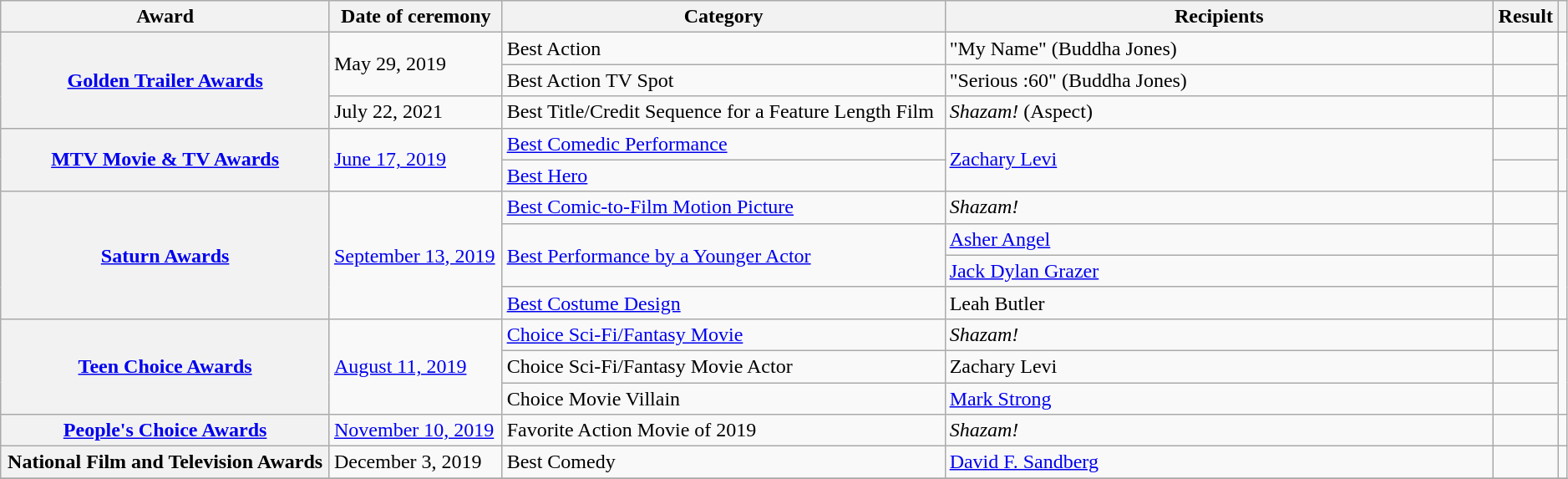<table class="wikitable sortable plainrowheaders" style="width: 99%;">
<tr>
<th scope="col">Award</th>
<th scope="col">Date of ceremony</th>
<th scope="col">Category</th>
<th scope="col" style="width:35%;">Recipients</th>
<th scope="col">Result</th>
<th scope="col" class="unsortable"></th>
</tr>
<tr>
<th scope="row" style="text-align:center;"rowspan="3"><a href='#'>Golden Trailer Awards</a></th>
<td rowspan="2">May 29, 2019</td>
<td>Best Action</td>
<td>"My Name" (Buddha Jones)</td>
<td></td>
<td style="text-align:center;"rowspan="2"></td>
</tr>
<tr>
<td>Best Action TV Spot</td>
<td>"Serious :60" (Buddha Jones)</td>
<td></td>
</tr>
<tr>
<td>July 22, 2021</td>
<td>Best Title/Credit Sequence for a Feature Length Film</td>
<td><em>Shazam!</em> (Aspect)</td>
<td></td>
<td style="text-align:center;"></td>
</tr>
<tr>
<th scope="row" style="text-align:center;"rowspan="2"><a href='#'>MTV Movie & TV Awards</a></th>
<td rowspan="2"><a href='#'>June 17, 2019</a></td>
<td><a href='#'>Best Comedic Performance</a></td>
<td rowspan="2"><a href='#'>Zachary Levi</a></td>
<td></td>
<td style="text-align:center;"rowspan="2"></td>
</tr>
<tr>
<td><a href='#'>Best Hero</a></td>
<td></td>
</tr>
<tr>
<th scope="row" style="text-align:center;"rowspan="4"><a href='#'>Saturn Awards</a></th>
<td rowspan=4><a href='#'>September 13, 2019</a></td>
<td><a href='#'>Best Comic-to-Film Motion Picture</a></td>
<td><em>Shazam!</em></td>
<td></td>
<td style="text-align:center;"rowspan="4"></td>
</tr>
<tr>
<td rowspan=2><a href='#'>Best Performance by a Younger Actor</a></td>
<td><a href='#'>Asher Angel</a></td>
<td></td>
</tr>
<tr>
<td><a href='#'>Jack Dylan Grazer</a></td>
<td></td>
</tr>
<tr>
<td><a href='#'>Best Costume Design</a></td>
<td>Leah Butler</td>
<td></td>
</tr>
<tr>
<th scope="row" style="text-align:center;"rowspan="3"><a href='#'>Teen Choice Awards</a></th>
<td rowspan="3"><a href='#'>August 11, 2019</a></td>
<td><a href='#'>Choice Sci-Fi/Fantasy Movie</a></td>
<td><em>Shazam!</em></td>
<td></td>
<td style="text-align:center;"rowspan="3"></td>
</tr>
<tr>
<td>Choice Sci-Fi/Fantasy Movie Actor</td>
<td>Zachary Levi</td>
<td></td>
</tr>
<tr>
<td>Choice Movie Villain</td>
<td><a href='#'>Mark Strong</a></td>
<td></td>
</tr>
<tr>
<th scope="row" style="text-align:center;"><a href='#'>People's Choice Awards</a></th>
<td><a href='#'>November 10, 2019</a></td>
<td>Favorite Action Movie of 2019</td>
<td><em>Shazam!</em></td>
<td></td>
<td style="text-align:center;"></td>
</tr>
<tr>
<th scope="row" style="text-align:center;">National Film and Television Awards</th>
<td>December 3, 2019</td>
<td>Best Comedy</td>
<td><a href='#'>David F. Sandberg</a></td>
<td></td>
<td style="text-align:center;"></td>
</tr>
<tr>
</tr>
</table>
